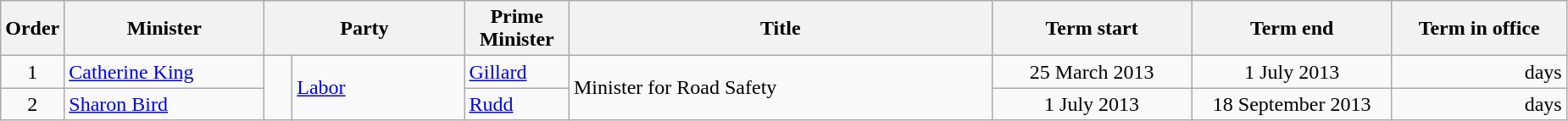<table class="wikitable">
<tr>
<th width=5>Order</th>
<th width=150>Minister</th>
<th width=150 colspan="2">Party</th>
<th width=75>Prime Minister</th>
<th width=325>Title</th>
<th width=150>Term start</th>
<th width=150>Term end</th>
<th width=130>Term in office</th>
</tr>
<tr>
<td align=center>1</td>
<td><a href='#'>Catherine King</a></td>
<td rowspan="2" ></td>
<td rowspan=2><a href='#'>Labor</a></td>
<td><a href='#'>Gillard</a></td>
<td rowspan=2>Minister for Road Safety</td>
<td align=center>25 March 2013</td>
<td align=center>1 July 2013</td>
<td align=right> days</td>
</tr>
<tr>
<td align=center>2</td>
<td><a href='#'>Sharon Bird</a></td>
<td><a href='#'>Rudd</a></td>
<td align=center>1 July 2013</td>
<td align=center>18 September 2013</td>
<td align=right> days</td>
</tr>
</table>
